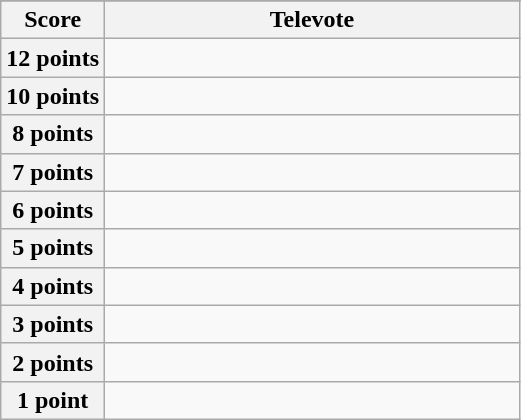<table class="wikitable">
<tr>
</tr>
<tr>
<th scope="col" width="20%">Score</th>
<th scope="col" width="80%">Televote</th>
</tr>
<tr>
<th scope="row">12 points</th>
<td></td>
</tr>
<tr>
<th scope="row">10 points</th>
<td></td>
</tr>
<tr>
<th scope="row">8 points</th>
<td></td>
</tr>
<tr>
<th scope="row">7 points</th>
<td></td>
</tr>
<tr>
<th scope="row">6 points</th>
<td></td>
</tr>
<tr>
<th scope="row">5 points</th>
<td></td>
</tr>
<tr>
<th scope="row">4 points</th>
<td></td>
</tr>
<tr>
<th scope="row">3 points</th>
<td></td>
</tr>
<tr>
<th scope="row">2 points</th>
<td></td>
</tr>
<tr>
<th scope="row">1 point</th>
<td></td>
</tr>
</table>
